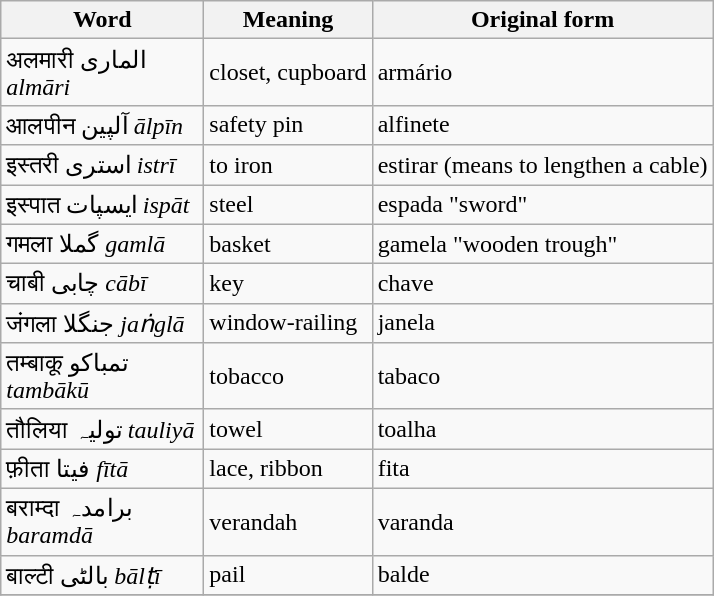<table class="wikitable">
<tr>
<th>Word</th>
<th>Meaning</th>
<th>Original form</th>
</tr>
<tr>
<td style="width:08em">अलमारी الماری <em>almāri</em></td>
<td>closet, cupboard</td>
<td>armário</td>
</tr>
<tr>
<td>आलपीन آلپین <em>ālpīn</em></td>
<td>safety pin</td>
<td>alfinete</td>
</tr>
<tr>
<td>इस्तरी استری <em>istrī</em></td>
<td>to iron</td>
<td>estirar (means to lengthen a cable)</td>
</tr>
<tr>
<td>इस्पात ایسپات <em>ispāt</em></td>
<td>steel</td>
<td>espada "sword"</td>
</tr>
<tr>
<td>गमला گملا <em>gamlā</em></td>
<td>basket</td>
<td>gamela "wooden trough"</td>
</tr>
<tr>
<td>चाबी چابی <em>cābī</em></td>
<td>key</td>
<td>chave</td>
</tr>
<tr>
<td>जंगला جنگلا <em>jaṅglā</em></td>
<td>window-railing</td>
<td>janela</td>
</tr>
<tr>
<td>तम्बाकू تمباکو <em>tambākū</em></td>
<td>tobacco</td>
<td>tabaco</td>
</tr>
<tr>
<td>तौलिया تولیہ <em>tauliyā</em></td>
<td>towel</td>
<td>toalha</td>
</tr>
<tr>
<td>फ़ीता فیتا <em>fītā</em></td>
<td>lace, ribbon</td>
<td>fita</td>
</tr>
<tr>
<td>बराम्दा برامدہ <em>baramdā</em></td>
<td>verandah</td>
<td>varanda</td>
</tr>
<tr>
<td>बाल्टी بالٹی <em>bālṭī</em></td>
<td>pail</td>
<td>balde</td>
</tr>
<tr>
</tr>
</table>
